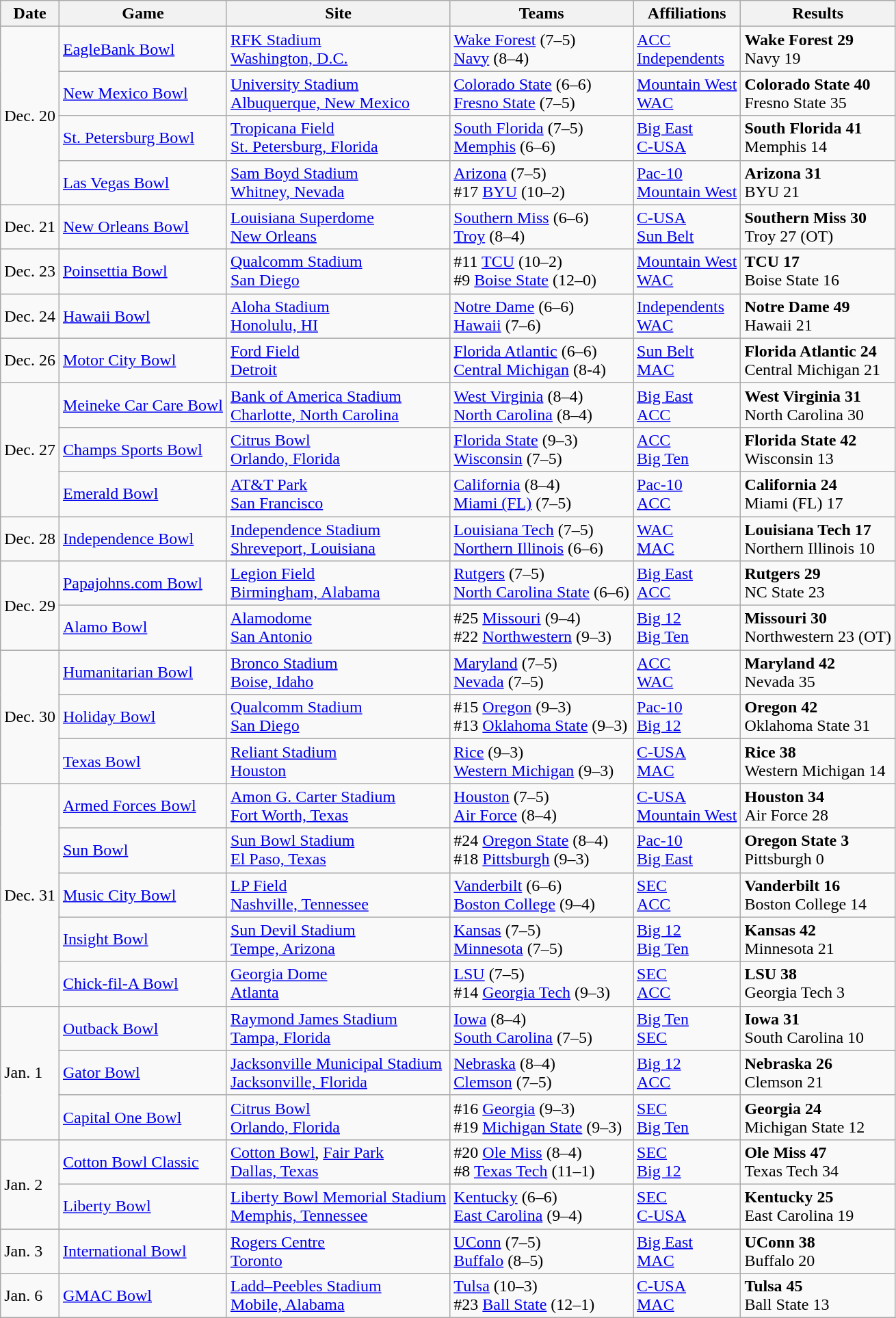<table class="wikitable" style="font-size:100%;">
<tr>
<th>Date</th>
<th>Game</th>
<th>Site</th>
<th>Teams</th>
<th>Affiliations</th>
<th>Results</th>
</tr>
<tr>
<td rowspan = 4 style=white-space:nowrap>Dec. 20</td>
<td><a href='#'>EagleBank Bowl</a></td>
<td><a href='#'>RFK Stadium</a> <br> <a href='#'>Washington, D.C.</a></td>
<td><a href='#'>Wake Forest</a> (7–5)<br><a href='#'>Navy</a> (8–4)</td>
<td><a href='#'>ACC</a><br><a href='#'>Independents</a></td>
<td style=white-space:nowrap><strong>Wake Forest 29</strong><br>Navy 19</td>
</tr>
<tr>
<td><a href='#'>New Mexico Bowl</a></td>
<td><a href='#'>University Stadium</a><br><a href='#'>Albuquerque, New Mexico</a></td>
<td><a href='#'>Colorado State</a> (6–6)<br><a href='#'>Fresno State</a> (7–5)</td>
<td><a href='#'>Mountain West</a><br><a href='#'>WAC</a></td>
<td style=white-space:nowrap><strong>Colorado State 40</strong><br>Fresno State 35</td>
</tr>
<tr>
<td><a href='#'>St. Petersburg Bowl</a></td>
<td><a href='#'>Tropicana Field</a><br><a href='#'>St. Petersburg, Florida</a></td>
<td><a href='#'>South Florida</a> (7–5)<br><a href='#'>Memphis</a> (6–6)</td>
<td><a href='#'>Big East</a><br><a href='#'>C-USA</a></td>
<td style=white-space:nowrap><strong>South Florida 41</strong><br>Memphis 14</td>
</tr>
<tr>
<td><a href='#'>Las Vegas Bowl</a></td>
<td><a href='#'>Sam Boyd Stadium</a> <br><a href='#'>Whitney, Nevada</a></td>
<td><a href='#'>Arizona</a> (7–5)<br>#17 <a href='#'>BYU</a> (10–2)</td>
<td><a href='#'>Pac-10</a><br><a href='#'>Mountain West</a></td>
<td style=white-space:nowrap><strong>Arizona 31</strong><br>BYU 21</td>
</tr>
<tr>
<td>Dec. 21</td>
<td><a href='#'>New Orleans Bowl</a></td>
<td><a href='#'>Louisiana Superdome</a><br><a href='#'>New Orleans</a></td>
<td><a href='#'>Southern Miss</a> (6–6)<br><a href='#'>Troy</a> (8–4)</td>
<td><a href='#'>C-USA</a><br><a href='#'>Sun Belt</a></td>
<td style=white-space:nowrap><strong>Southern Miss 30</strong><br>Troy 27 (OT)</td>
</tr>
<tr>
<td>Dec. 23</td>
<td><a href='#'>Poinsettia Bowl</a></td>
<td><a href='#'>Qualcomm Stadium</a><br><a href='#'>San Diego</a></td>
<td>#11 <a href='#'>TCU</a> (10–2)<br>#9 <a href='#'>Boise State</a> (12–0)</td>
<td><a href='#'>Mountain West</a><br><a href='#'>WAC</a></td>
<td style=white-space:nowrap><strong>TCU 17</strong><br>Boise State 16</td>
</tr>
<tr>
<td>Dec. 24</td>
<td><a href='#'>Hawaii Bowl</a></td>
<td><a href='#'>Aloha Stadium</a><br><a href='#'>Honolulu, HI</a></td>
<td><a href='#'>Notre Dame</a> (6–6)<br><a href='#'>Hawaii</a> (7–6)</td>
<td><a href='#'>Independents</a><br><a href='#'>WAC</a></td>
<td style=white-space:nowrap><strong>Notre Dame 49</strong><br>Hawaii 21</td>
</tr>
<tr>
<td>Dec. 26</td>
<td><a href='#'>Motor City Bowl</a></td>
<td><a href='#'>Ford Field</a><br><a href='#'>Detroit</a></td>
<td><a href='#'>Florida Atlantic</a> (6–6)<br><a href='#'>Central Michigan</a> (8-4)</td>
<td><a href='#'>Sun Belt</a><br><a href='#'>MAC</a></td>
<td style=white-space:nowrap><strong>Florida Atlantic 24</strong><br>Central Michigan 21</td>
</tr>
<tr>
<td rowspan = 3 style=white-space:nowrap>Dec. 27</td>
<td><a href='#'>Meineke Car Care Bowl</a></td>
<td><a href='#'>Bank of America Stadium</a><br><a href='#'>Charlotte, North Carolina</a></td>
<td><a href='#'>West Virginia</a> (8–4)<br><a href='#'>North Carolina</a> (8–4)</td>
<td><a href='#'>Big East</a><br><a href='#'>ACC</a></td>
<td style=white-space:nowrap><strong>West Virginia 31</strong><br>North Carolina 30</td>
</tr>
<tr>
<td><a href='#'>Champs Sports Bowl</a></td>
<td><a href='#'>Citrus Bowl</a><br><a href='#'>Orlando, Florida</a></td>
<td><a href='#'>Florida State</a> (9–3)<br><a href='#'>Wisconsin</a> (7–5)</td>
<td><a href='#'>ACC</a><br><a href='#'>Big Ten</a></td>
<td style=white-space:nowrap><strong>Florida State 42</strong><br>Wisconsin 13</td>
</tr>
<tr>
<td><a href='#'>Emerald Bowl</a></td>
<td><a href='#'>AT&T Park</a><br><a href='#'>San Francisco</a></td>
<td><a href='#'>California</a> (8–4)<br> <a href='#'>Miami (FL)</a> (7–5)</td>
<td><a href='#'>Pac-10</a><br><a href='#'>ACC</a></td>
<td style=white-space:nowrap><strong>California 24</strong><br>Miami (FL) 17</td>
</tr>
<tr>
<td>Dec. 28</td>
<td><a href='#'>Independence Bowl</a></td>
<td><a href='#'>Independence Stadium</a><br><a href='#'>Shreveport, Louisiana</a></td>
<td><a href='#'>Louisiana Tech</a> (7–5)<br><a href='#'>Northern Illinois</a> (6–6)</td>
<td><a href='#'>WAC</a><br><a href='#'>MAC</a></td>
<td style=white-space:nowrap><strong>Louisiana Tech 17</strong><br>Northern Illinois 10</td>
</tr>
<tr>
<td rowspan = 2 style=white-space:nowrap>Dec. 29</td>
<td><a href='#'>Papajohns.com Bowl</a></td>
<td><a href='#'>Legion Field</a><br><a href='#'>Birmingham, Alabama</a></td>
<td><a href='#'>Rutgers</a> (7–5)<br> <a href='#'>North Carolina State</a> (6–6)</td>
<td><a href='#'>Big East</a><br><a href='#'>ACC</a></td>
<td style=white-space:nowrap><strong>Rutgers 29</strong><br>NC State 23</td>
</tr>
<tr>
<td><a href='#'>Alamo Bowl</a></td>
<td><a href='#'>Alamodome</a><br><a href='#'>San Antonio</a></td>
<td>#25 <a href='#'>Missouri</a> (9–4)<br>#22 <a href='#'>Northwestern</a> (9–3)</td>
<td><a href='#'>Big 12</a><br><a href='#'>Big Ten</a></td>
<td style=white-space:nowrap><strong>Missouri 30</strong><br>Northwestern 23 (OT)</td>
</tr>
<tr>
<td rowspan = 3 style=white-space:nowrap>Dec. 30</td>
<td><a href='#'>Humanitarian Bowl</a></td>
<td><a href='#'>Bronco Stadium</a><br> <a href='#'>Boise, Idaho</a></td>
<td><a href='#'>Maryland</a> (7–5)<br><a href='#'>Nevada</a> (7–5)</td>
<td><a href='#'>ACC</a><br><a href='#'>WAC</a></td>
<td style=white-space:nowrap><strong>Maryland 42</strong><br>Nevada 35</td>
</tr>
<tr>
<td><a href='#'>Holiday Bowl</a></td>
<td><a href='#'>Qualcomm Stadium</a><br><a href='#'>San Diego</a></td>
<td>#15 <a href='#'>Oregon</a> (9–3)<br>#13 <a href='#'>Oklahoma State</a> (9–3)</td>
<td><a href='#'>Pac-10</a><br><a href='#'>Big 12</a></td>
<td style=white-space:nowrap><strong>Oregon 42</strong><br> Oklahoma State 31</td>
</tr>
<tr>
<td><a href='#'>Texas Bowl</a></td>
<td><a href='#'>Reliant Stadium</a><br><a href='#'>Houston</a></td>
<td><a href='#'>Rice</a> (9–3)<br><a href='#'>Western Michigan</a> (9–3)</td>
<td><a href='#'>C-USA</a><br><a href='#'>MAC</a></td>
<td style=white-space:nowrap><strong>Rice 38</strong><br> Western Michigan 14</td>
</tr>
<tr>
<td rowspan = 5 style=white-space:nowrap>Dec. 31</td>
<td><a href='#'>Armed Forces Bowl</a></td>
<td><a href='#'>Amon G. Carter Stadium</a> <br><a href='#'>Fort Worth, Texas</a></td>
<td><a href='#'>Houston</a> (7–5)<br><a href='#'>Air Force</a> (8–4)</td>
<td><a href='#'>C-USA</a><br><a href='#'>Mountain West</a></td>
<td style=white-space:nowrap><strong>Houston 34</strong><br>Air Force 28</td>
</tr>
<tr>
<td><a href='#'>Sun Bowl</a></td>
<td><a href='#'>Sun Bowl Stadium</a> <br><a href='#'>El Paso, Texas</a></td>
<td>#24 <a href='#'>Oregon State</a> (8–4)<br>#18 <a href='#'>Pittsburgh</a> (9–3)</td>
<td><a href='#'>Pac-10</a><br><a href='#'>Big East</a></td>
<td style=white-space:nowrap><strong>Oregon State 3</strong><br>Pittsburgh 0</td>
</tr>
<tr>
<td><a href='#'>Music City Bowl</a></td>
<td><a href='#'>LP Field</a><br><a href='#'>Nashville, Tennessee</a></td>
<td><a href='#'>Vanderbilt</a> (6–6)<br><a href='#'>Boston College</a> (9–4)</td>
<td><a href='#'>SEC</a><br><a href='#'>ACC</a></td>
<td style=white-space:nowrap><strong> Vanderbilt 16</strong><br> Boston College 14</td>
</tr>
<tr>
<td><a href='#'>Insight Bowl</a></td>
<td><a href='#'>Sun Devil Stadium</a> <br><a href='#'>Tempe, Arizona</a></td>
<td><a href='#'>Kansas</a> (7–5)<br><a href='#'>Minnesota</a> (7–5)</td>
<td><a href='#'>Big 12</a><br><a href='#'>Big Ten</a></td>
<td style=white-space:nowrap><strong>Kansas 42</strong><br> Minnesota 21</td>
</tr>
<tr>
<td><a href='#'>Chick-fil-A Bowl</a></td>
<td><a href='#'>Georgia Dome</a><br><a href='#'>Atlanta</a></td>
<td><a href='#'>LSU</a> (7–5)<br>#14 <a href='#'>Georgia Tech</a> (9–3)</td>
<td><a href='#'>SEC</a><br><a href='#'>ACC</a></td>
<td style=white-space:nowrap><strong>LSU 38</strong><br>Georgia Tech 3</td>
</tr>
<tr>
<td rowspan = 3 style=white-space:nowrap>Jan. 1</td>
<td><a href='#'>Outback Bowl</a></td>
<td><a href='#'>Raymond James Stadium</a><br><a href='#'>Tampa, Florida</a></td>
<td><a href='#'>Iowa</a> (8–4)<br><a href='#'>South Carolina</a> (7–5)</td>
<td><a href='#'>Big Ten</a><br><a href='#'>SEC</a></td>
<td style=white-space:nowrap><strong>Iowa 31</strong><br>South Carolina 10</td>
</tr>
<tr>
<td><a href='#'>Gator Bowl</a></td>
<td><a href='#'>Jacksonville Municipal Stadium</a><br><a href='#'>Jacksonville, Florida</a></td>
<td><a href='#'>Nebraska</a> (8–4) <br><a href='#'>Clemson</a> (7–5)</td>
<td><a href='#'>Big 12</a><br><a href='#'>ACC</a></td>
<td style=white-space:nowrap><strong> Nebraska 26</strong><br>Clemson 21</td>
</tr>
<tr>
<td><a href='#'>Capital One Bowl</a></td>
<td><a href='#'>Citrus Bowl</a><br><a href='#'>Orlando, Florida</a></td>
<td>#16 <a href='#'>Georgia</a> (9–3)<br>#19 <a href='#'>Michigan State</a> (9–3)</td>
<td><a href='#'>SEC</a><br><a href='#'>Big Ten</a></td>
<td style=white-space:nowrap><strong>Georgia 24</strong><br>Michigan State 12</td>
</tr>
<tr>
<td rowspan = 2 style=white-space:nowrap>Jan. 2</td>
<td><a href='#'>Cotton Bowl Classic</a></td>
<td><a href='#'>Cotton Bowl</a>, <a href='#'>Fair Park</a><br><a href='#'>Dallas, Texas</a></td>
<td>#20 <a href='#'>Ole Miss</a> (8–4)<br>#8 <a href='#'>Texas Tech</a> (11–1)</td>
<td><a href='#'>SEC</a><br><a href='#'>Big 12</a></td>
<td style=white-space:nowrap><strong> Ole Miss 47</strong><br> Texas Tech 34</td>
</tr>
<tr>
<td><a href='#'>Liberty Bowl</a></td>
<td><a href='#'>Liberty Bowl Memorial Stadium</a><br><a href='#'>Memphis, Tennessee</a></td>
<td><a href='#'>Kentucky</a> (6–6)<br><a href='#'>East Carolina</a> (9–4)</td>
<td><a href='#'>SEC</a><br><a href='#'>C-USA</a></td>
<td style=white-space:nowrap><strong>Kentucky 25</strong><br> East Carolina 19</td>
</tr>
<tr>
<td>Jan. 3</td>
<td><a href='#'>International Bowl</a></td>
<td><a href='#'>Rogers Centre</a><br><a href='#'>Toronto</a></td>
<td><a href='#'>UConn</a> (7–5)<br><a href='#'>Buffalo</a> (8–5)</td>
<td><a href='#'>Big East</a><br><a href='#'>MAC</a></td>
<td style=white-space:nowrap><strong>UConn 38</strong><br>Buffalo 20</td>
</tr>
<tr>
<td>Jan. 6</td>
<td><a href='#'>GMAC Bowl</a></td>
<td><a href='#'>Ladd–Peebles Stadium</a><br><a href='#'>Mobile, Alabama</a></td>
<td><a href='#'>Tulsa</a> (10–3)<br>#23 <a href='#'>Ball State</a> (12–1)</td>
<td><a href='#'>C-USA</a><br><a href='#'>MAC</a></td>
<td style=white-space:nowrap><strong>Tulsa 45</strong><br>Ball State 13</td>
</tr>
</table>
